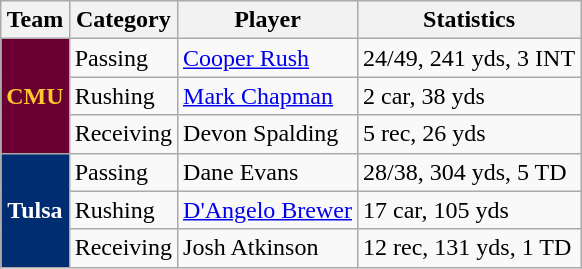<table class="wikitable">
<tr>
<th>Team</th>
<th>Category</th>
<th>Player</th>
<th>Statistics</th>
</tr>
<tr>
<td rowspan=3 style="background:#6A0032; color:#ffc82e; text-align:center;"><strong>CMU</strong></td>
<td>Passing</td>
<td><a href='#'>Cooper Rush</a></td>
<td>24/49, 241 yds, 3 INT</td>
</tr>
<tr>
<td>Rushing</td>
<td><a href='#'>Mark Chapman</a></td>
<td>2 car, 38 yds</td>
</tr>
<tr>
<td>Receiving</td>
<td>Devon Spalding</td>
<td>5 rec, 26 yds</td>
</tr>
<tr>
<td rowspan=3 style="background:#002d72; color:white; text-align:center;"><strong>Tulsa</strong></td>
<td>Passing</td>
<td>Dane Evans</td>
<td>28/38, 304 yds, 5 TD</td>
</tr>
<tr>
<td>Rushing</td>
<td><a href='#'>D'Angelo Brewer</a></td>
<td>17 car, 105 yds</td>
</tr>
<tr>
<td>Receiving</td>
<td>Josh Atkinson</td>
<td>12 rec, 131 yds, 1 TD</td>
</tr>
</table>
